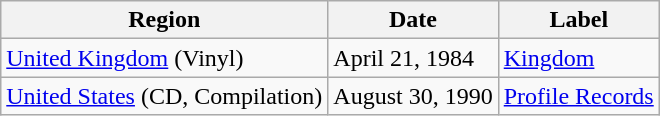<table class="wikitable">
<tr>
<th>Region</th>
<th>Date</th>
<th>Label</th>
</tr>
<tr>
<td><a href='#'>United Kingdom</a> (Vinyl)</td>
<td>April 21, 1984</td>
<td><a href='#'>Kingdom</a></td>
</tr>
<tr>
<td><a href='#'>United States</a> (CD, Compilation)</td>
<td>August 30, 1990</td>
<td><a href='#'>Profile Records</a></td>
</tr>
</table>
